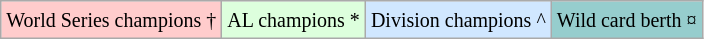<table class="wikitable" border="1">
<tr>
<td bgcolor="#FFCCCC"><small>World Series champions †</small></td>
<td bgcolor="#ddffdd"><small>AL champions *</small></td>
<td bgcolor="#D0E7FF"><small>Division champions ^</small></td>
<td bgcolor="#96CDCD"><small>Wild card berth ¤</small></td>
</tr>
</table>
